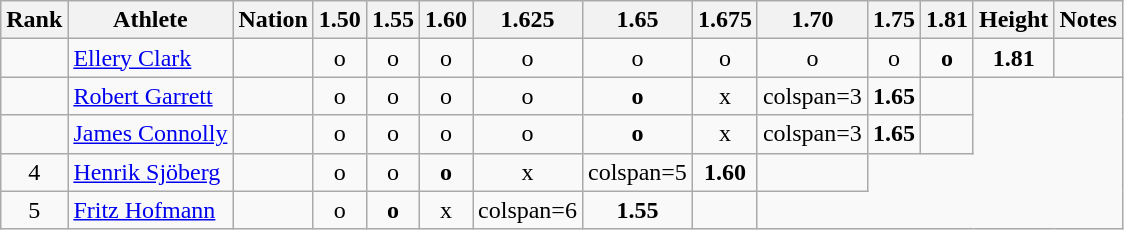<table class="wikitable sortable" style="text-align:center">
<tr>
<th>Rank</th>
<th>Athlete</th>
<th>Nation</th>
<th>1.50</th>
<th>1.55</th>
<th>1.60</th>
<th>1.625</th>
<th>1.65</th>
<th>1.675</th>
<th>1.70</th>
<th>1.75</th>
<th>1.81</th>
<th>Height</th>
<th>Notes</th>
</tr>
<tr>
<td></td>
<td align=left><a href='#'>Ellery Clark</a></td>
<td align=left></td>
<td>o</td>
<td>o</td>
<td>o</td>
<td>o</td>
<td>o</td>
<td>o</td>
<td>o</td>
<td>o</td>
<td><strong>o</strong></td>
<td><strong>1.81</strong></td>
<td></td>
</tr>
<tr>
<td></td>
<td align=left><a href='#'>Robert Garrett</a></td>
<td align=left></td>
<td>o</td>
<td>o</td>
<td>o</td>
<td>o</td>
<td><strong>o</strong></td>
<td>x</td>
<td>colspan=3 </td>
<td><strong>1.65</strong></td>
<td></td>
</tr>
<tr>
<td></td>
<td align=left><a href='#'>James Connolly</a></td>
<td align=left></td>
<td>o</td>
<td>o</td>
<td>o</td>
<td>o</td>
<td><strong>o</strong></td>
<td>x</td>
<td>colspan=3 </td>
<td><strong>1.65</strong></td>
<td></td>
</tr>
<tr>
<td>4</td>
<td align=left><a href='#'>Henrik Sjöberg</a></td>
<td align=left></td>
<td>o</td>
<td>o</td>
<td><strong>o</strong></td>
<td>x</td>
<td>colspan=5 </td>
<td><strong>1.60</strong></td>
<td></td>
</tr>
<tr>
<td>5</td>
<td align=left><a href='#'>Fritz Hofmann</a></td>
<td align=left></td>
<td>o</td>
<td><strong>o</strong></td>
<td>x</td>
<td>colspan=6 </td>
<td><strong>1.55</strong></td>
<td></td>
</tr>
</table>
